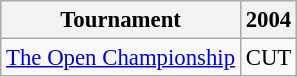<table class="wikitable" style="font-size:95%;text-align:center;">
<tr>
<th>Tournament</th>
<th>2004</th>
</tr>
<tr>
<td align=left><a href='#'>The Open Championship</a></td>
<td>CUT</td>
</tr>
</table>
